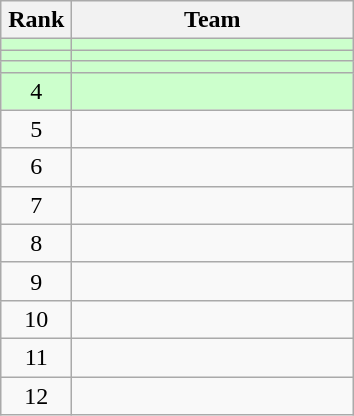<table class="wikitable" style="text-align: center;">
<tr>
<th width="40">Rank</th>
<th width="180">Team</th>
</tr>
<tr bgcolor="#ccffcc">
<td></td>
<td align="left"></td>
</tr>
<tr bgcolor="#ccffcc">
<td></td>
<td align="left"></td>
</tr>
<tr bgcolor="#ccffcc">
<td></td>
<td align="left"></td>
</tr>
<tr bgcolor="#ccffcc">
<td>4</td>
<td align="left"></td>
</tr>
<tr>
<td>5</td>
<td align="left"></td>
</tr>
<tr>
<td>6</td>
<td align="left"></td>
</tr>
<tr>
<td>7</td>
<td align="left"></td>
</tr>
<tr>
<td>8</td>
<td align="left"></td>
</tr>
<tr>
<td>9</td>
<td align="left"></td>
</tr>
<tr>
<td>10</td>
<td align="left"></td>
</tr>
<tr>
<td>11</td>
<td align="left"></td>
</tr>
<tr>
<td>12</td>
<td align="left"></td>
</tr>
</table>
